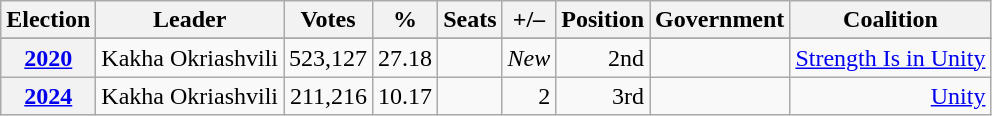<table class="wikitable" style="text-align: right;">
<tr>
<th>Election</th>
<th>Leader</th>
<th>Votes</th>
<th>%</th>
<th>Seats</th>
<th>+/–</th>
<th>Position</th>
<th>Government</th>
<th>Coalition</th>
</tr>
<tr>
</tr>
<tr>
<th><a href='#'>2020</a></th>
<td align="left">Kakha Okriashvili</td>
<td>523,127</td>
<td>27.18</td>
<td></td>
<td><em>New</em></td>
<td>2nd</td>
<td></td>
<td><a href='#'>Strength Is in Unity</a></td>
</tr>
<tr>
<th><a href='#'>2024</a></th>
<td align="left">Kakha Okriashvili</td>
<td>211,216</td>
<td>10.17</td>
<td></td>
<td> 2</td>
<td>3rd</td>
<td></td>
<td><a href='#'>Unity</a></td>
</tr>
</table>
